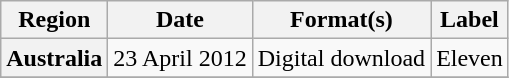<table class="wikitable plainrowheaders">
<tr>
<th scope="col">Region</th>
<th scope="col">Date</th>
<th scope="col">Format(s)</th>
<th scope="col">Label</th>
</tr>
<tr>
<th scope="row">Australia</th>
<td>23 April 2012</td>
<td>Digital download</td>
<td>Eleven</td>
</tr>
<tr>
</tr>
</table>
